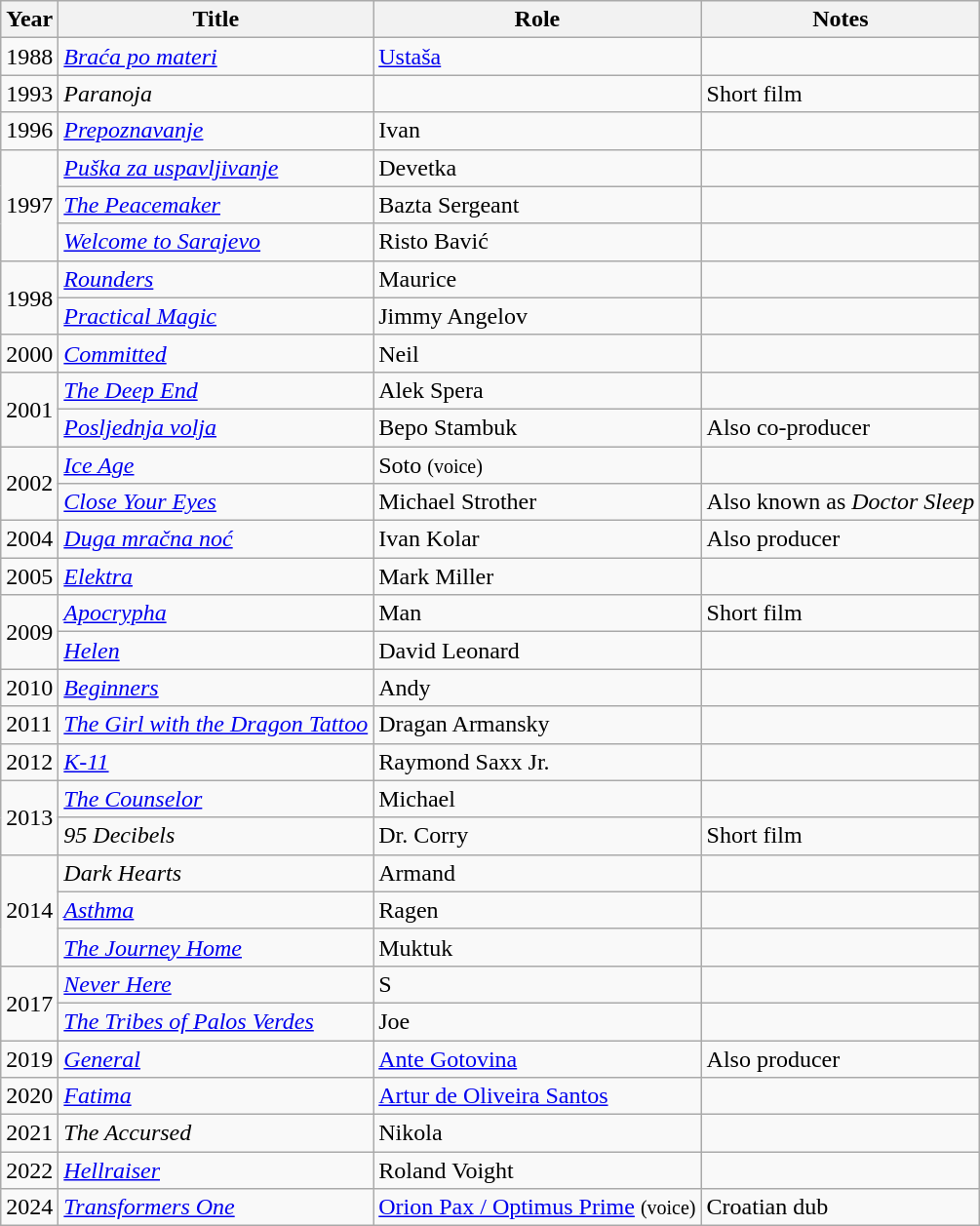<table class="wikitable">
<tr>
<th>Year</th>
<th>Title</th>
<th>Role</th>
<th>Notes</th>
</tr>
<tr>
<td>1988</td>
<td><em><a href='#'>Braća po materi</a></em></td>
<td><a href='#'>Ustaša</a></td>
<td></td>
</tr>
<tr>
<td>1993</td>
<td><em>Paranoja</em></td>
<td></td>
<td>Short film</td>
</tr>
<tr>
<td>1996</td>
<td><em><a href='#'>Prepoznavanje</a></em></td>
<td>Ivan</td>
<td></td>
</tr>
<tr>
<td rowspan="3">1997</td>
<td><em><a href='#'>Puška za uspavljivanje</a></em></td>
<td>Devetka</td>
<td></td>
</tr>
<tr>
<td><em><a href='#'>The Peacemaker</a></em></td>
<td>Bazta Sergeant</td>
<td></td>
</tr>
<tr>
<td><em><a href='#'>Welcome to Sarajevo</a></em></td>
<td>Risto Bavić</td>
<td></td>
</tr>
<tr>
<td rowspan="2">1998</td>
<td><em><a href='#'>Rounders</a></em></td>
<td>Maurice</td>
<td></td>
</tr>
<tr>
<td><em><a href='#'>Practical Magic</a></em></td>
<td>Jimmy Angelov</td>
<td></td>
</tr>
<tr>
<td>2000</td>
<td><em><a href='#'>Committed</a></em></td>
<td>Neil</td>
<td></td>
</tr>
<tr>
<td rowspan="2">2001</td>
<td><em><a href='#'>The Deep End</a></em></td>
<td>Alek Spera</td>
<td></td>
</tr>
<tr>
<td><em><a href='#'>Posljednja volja</a></em></td>
<td>Bepo Stambuk</td>
<td>Also co-producer</td>
</tr>
<tr>
<td rowspan="2">2002</td>
<td><em><a href='#'>Ice Age</a></em></td>
<td>Soto <small>(voice)</small></td>
<td></td>
</tr>
<tr>
<td><em><a href='#'>Close Your Eyes</a></em></td>
<td>Michael Strother</td>
<td>Also known as <em>Doctor Sleep</em></td>
</tr>
<tr>
<td>2004</td>
<td><em><a href='#'>Duga mračna noć</a></em></td>
<td>Ivan Kolar</td>
<td>Also producer</td>
</tr>
<tr>
<td>2005</td>
<td><em><a href='#'>Elektra</a></em></td>
<td>Mark Miller</td>
<td></td>
</tr>
<tr>
<td rowspan="2">2009</td>
<td><em><a href='#'>Apocrypha</a></em></td>
<td>Man</td>
<td>Short film</td>
</tr>
<tr>
<td><em><a href='#'>Helen</a></em></td>
<td>David Leonard</td>
<td></td>
</tr>
<tr>
<td>2010</td>
<td><em><a href='#'>Beginners</a></em></td>
<td>Andy</td>
<td></td>
</tr>
<tr>
<td>2011</td>
<td><em><a href='#'>The Girl with the Dragon Tattoo</a></em></td>
<td>Dragan Armansky</td>
<td></td>
</tr>
<tr>
<td>2012</td>
<td><em><a href='#'>K-11</a></em></td>
<td>Raymond Saxx Jr.</td>
<td></td>
</tr>
<tr>
<td rowspan="2">2013</td>
<td><em><a href='#'>The Counselor</a></em></td>
<td>Michael</td>
<td></td>
</tr>
<tr>
<td><em>95 Decibels</em></td>
<td>Dr. Corry</td>
<td>Short film</td>
</tr>
<tr>
<td rowspan="3">2014</td>
<td><em>Dark Hearts</em></td>
<td>Armand</td>
<td></td>
</tr>
<tr>
<td><em><a href='#'>Asthma</a></em></td>
<td>Ragen</td>
<td></td>
</tr>
<tr>
<td><em><a href='#'>The Journey Home</a></em></td>
<td>Muktuk</td>
<td></td>
</tr>
<tr>
<td rowspan="2">2017</td>
<td><em><a href='#'>Never Here</a></em></td>
<td>S</td>
<td></td>
</tr>
<tr>
<td><em><a href='#'>The Tribes of Palos Verdes</a></em></td>
<td>Joe</td>
<td></td>
</tr>
<tr>
<td>2019</td>
<td><em><a href='#'>General</a></em></td>
<td><a href='#'>Ante Gotovina</a></td>
<td>Also producer</td>
</tr>
<tr>
<td>2020</td>
<td><em><a href='#'>Fatima</a></em></td>
<td><a href='#'>Artur de Oliveira Santos</a></td>
<td></td>
</tr>
<tr>
<td>2021</td>
<td><em>The Accursed</em></td>
<td>Nikola</td>
<td></td>
</tr>
<tr>
<td>2022</td>
<td><em><a href='#'>Hellraiser</a></em></td>
<td>Roland Voight</td>
<td></td>
</tr>
<tr>
<td>2024</td>
<td><em><a href='#'>Transformers One</a></em></td>
<td><a href='#'>Orion Pax / Optimus Prime</a> <small>(voice)</small></td>
<td>Croatian dub</td>
</tr>
</table>
